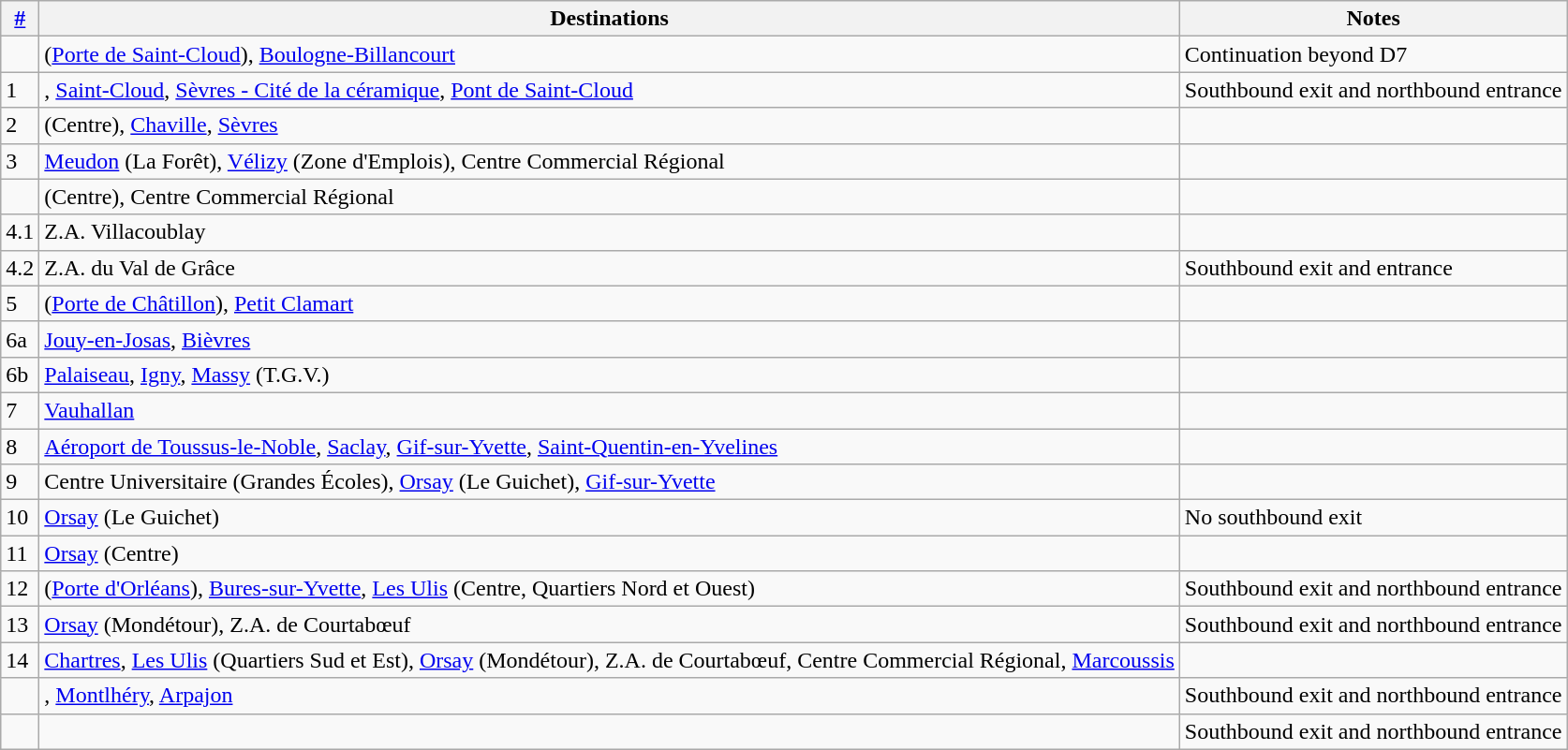<table class="wikitable">
<tr>
<th><a href='#'>#</a></th>
<th>Destinations</th>
<th>Notes</th>
</tr>
<tr>
<td></td>
<td> (<a href='#'>Porte de Saint-Cloud</a>), <a href='#'>Boulogne-Billancourt</a></td>
<td>Continuation beyond D7</td>
</tr>
<tr>
<td>1</td>
<td>, <a href='#'>Saint-Cloud</a>, <a href='#'>Sèvres - Cité de la céramique</a>, <a href='#'>Pont de Saint-Cloud</a></td>
<td>Southbound exit and northbound entrance</td>
</tr>
<tr>
<td>2</td>
<td> (Centre), <a href='#'>Chaville</a>, <a href='#'>Sèvres</a></td>
<td></td>
</tr>
<tr>
<td>3</td>
<td><a href='#'>Meudon</a> (La Forêt), <a href='#'>Vélizy</a> (Zone d'Emplois), Centre Commercial Régional</td>
<td></td>
</tr>
<tr>
<td></td>
<td> (Centre), Centre Commercial Régional</td>
<td></td>
</tr>
<tr>
<td>4.1</td>
<td>Z.A. Villacoublay</td>
<td></td>
</tr>
<tr>
<td>4.2</td>
<td>Z.A. du Val de Grâce</td>
<td>Southbound exit and entrance</td>
</tr>
<tr>
<td>5</td>
<td> (<a href='#'>Porte de Châtillon</a>), <a href='#'>Petit Clamart</a></td>
<td></td>
</tr>
<tr>
<td>6a</td>
<td><a href='#'>Jouy-en-Josas</a>, <a href='#'>Bièvres</a></td>
<td></td>
</tr>
<tr>
<td>6b</td>
<td><a href='#'>Palaiseau</a>, <a href='#'>Igny</a>, <a href='#'>Massy</a> (T.G.V.)</td>
<td></td>
</tr>
<tr>
<td>7</td>
<td><a href='#'>Vauhallan</a></td>
<td></td>
</tr>
<tr>
<td>8</td>
<td><a href='#'>Aéroport de Toussus-le-Noble</a>, <a href='#'>Saclay</a>, <a href='#'>Gif-sur-Yvette</a>, <a href='#'>Saint-Quentin-en-Yvelines</a></td>
<td></td>
</tr>
<tr>
<td>9</td>
<td>Centre Universitaire (Grandes Écoles), <a href='#'>Orsay</a> (Le Guichet), <a href='#'>Gif-sur-Yvette</a></td>
<td></td>
</tr>
<tr>
<td>10</td>
<td><a href='#'>Orsay</a> (Le Guichet)</td>
<td>No southbound exit</td>
</tr>
<tr>
<td>11</td>
<td><a href='#'>Orsay</a> (Centre)</td>
<td></td>
</tr>
<tr>
<td>12</td>
<td> (<a href='#'>Porte d'Orléans</a>), <a href='#'>Bures-sur-Yvette</a>, <a href='#'>Les Ulis</a> (Centre, Quartiers Nord et Ouest)</td>
<td>Southbound exit and northbound entrance</td>
</tr>
<tr>
<td>13</td>
<td><a href='#'>Orsay</a> (Mondétour), Z.A. de Courtabœuf</td>
<td>Southbound exit and northbound entrance</td>
</tr>
<tr>
<td>14</td>
<td><a href='#'>Chartres</a>, <a href='#'>Les Ulis</a> (Quartiers Sud et Est), <a href='#'>Orsay</a> (Mondétour), Z.A. de Courtabœuf, Centre Commercial Régional, <a href='#'>Marcoussis</a></td>
<td></td>
</tr>
<tr>
<td></td>
<td>, <a href='#'>Montlhéry</a>, <a href='#'>Arpajon</a></td>
<td>Southbound exit and northbound entrance</td>
</tr>
<tr>
<td></td>
<td></td>
<td>Southbound exit and northbound entrance</td>
</tr>
</table>
